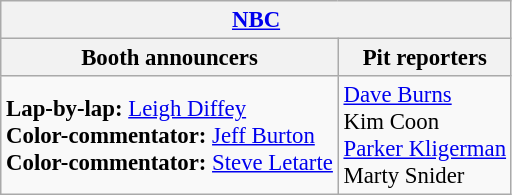<table class="wikitable" style="font-size: 95%">
<tr>
<th colspan="2"><a href='#'>NBC</a></th>
</tr>
<tr>
<th>Booth announcers</th>
<th>Pit reporters</th>
</tr>
<tr>
<td><strong>Lap-by-lap:</strong> <a href='#'>Leigh Diffey</a><br><strong>Color-commentator:</strong> <a href='#'>Jeff Burton</a><br><strong>Color-commentator:</strong> <a href='#'>Steve Letarte</a></td>
<td><a href='#'>Dave Burns</a><br>Kim Coon<br><a href='#'>Parker Kligerman</a><br>Marty Snider</td>
</tr>
</table>
